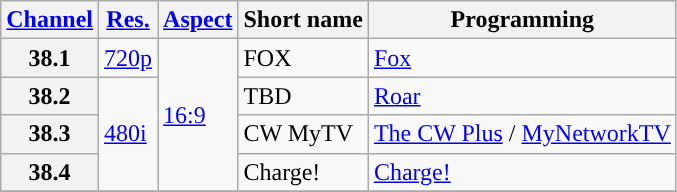<table class="wikitable">
<tr>
<th scope = "col"><a href='#'>Channel</a></th>
<th scope = "col"><a href='#'>Res.</a></th>
<th scope = "col"><a href='#'>Aspect</a></th>
<th scope = "col">Short name</th>
<th scope = "col">Programming</th>
</tr>
<tr>
<th scope="row">38.1</th>
<td><a href='#'>720p</a></td>
<td rowspan=4><a href='#'>16:9</a></td>
<td>FOX</td>
<td><a href='#'>Fox</a></td>
</tr>
<tr>
<th scope="row">38.2</th>
<td rowspan=3><a href='#'>480i</a></td>
<td>TBD</td>
<td><a href='#'>Roar</a></td>
</tr>
<tr>
<th scope="row">38.3</th>
<td>CW MyTV</td>
<td><a href='#'>The CW Plus</a> / <a href='#'>MyNetworkTV</a></td>
</tr>
<tr>
<th scope="row">38.4</th>
<td>Charge!</td>
<td><a href='#'>Charge!</a></td>
</tr>
<tr>
</tr>
</table>
